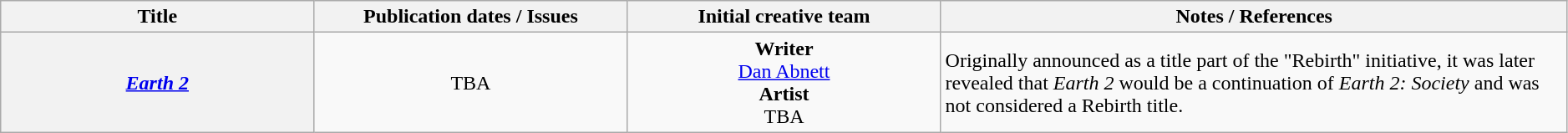<table class="wikitable sortable" style="text-align:center; font-weight:normal;" width=99%>
<tr>
<th scope="col" width="15%" align="center">Title</th>
<th scope="col" width="15%" align="center">Publication dates / Issues</th>
<th scope="col" width="15%" align="center" class=unsortable>Initial creative team</th>
<th scope="col" width="30%" align="center" class=unsortable>Notes / References</th>
</tr>
<tr>
<th scope="row"><em><a href='#'>Earth 2</a></em></th>
<td>TBA</td>
<td><strong>Writer</strong><br><a href='#'>Dan Abnett</a><br><strong>Artist</strong><br>TBA</td>
<td align="left">Originally announced as a title part of the "Rebirth" initiative, it was later revealed that <em>Earth 2</em> would be a continuation of <em>Earth 2: Society</em> and was not considered a Rebirth title.</td>
</tr>
</table>
